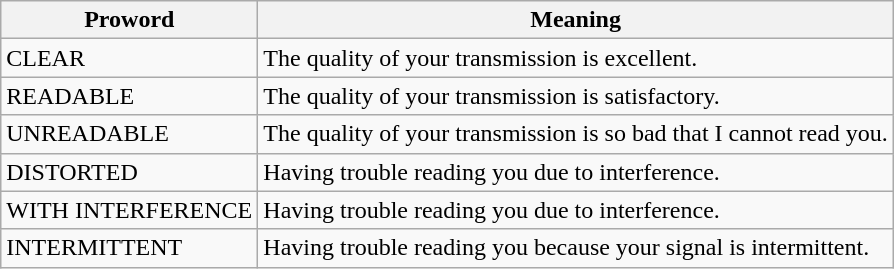<table class="wikitable">
<tr>
<th>Proword</th>
<th>Meaning</th>
</tr>
<tr>
<td>CLEAR</td>
<td>The quality of your transmission is excellent.</td>
</tr>
<tr>
<td>READABLE</td>
<td>The quality of your transmission is satisfactory.</td>
</tr>
<tr>
<td>UNREADABLE</td>
<td>The quality of your transmission is so bad that I cannot read you.</td>
</tr>
<tr>
<td>DISTORTED</td>
<td>Having trouble reading you due to interference.</td>
</tr>
<tr>
<td>WITH INTERFERENCE</td>
<td>Having trouble reading you due to interference.</td>
</tr>
<tr>
<td>INTERMITTENT</td>
<td>Having trouble reading you because your signal is intermittent.</td>
</tr>
</table>
